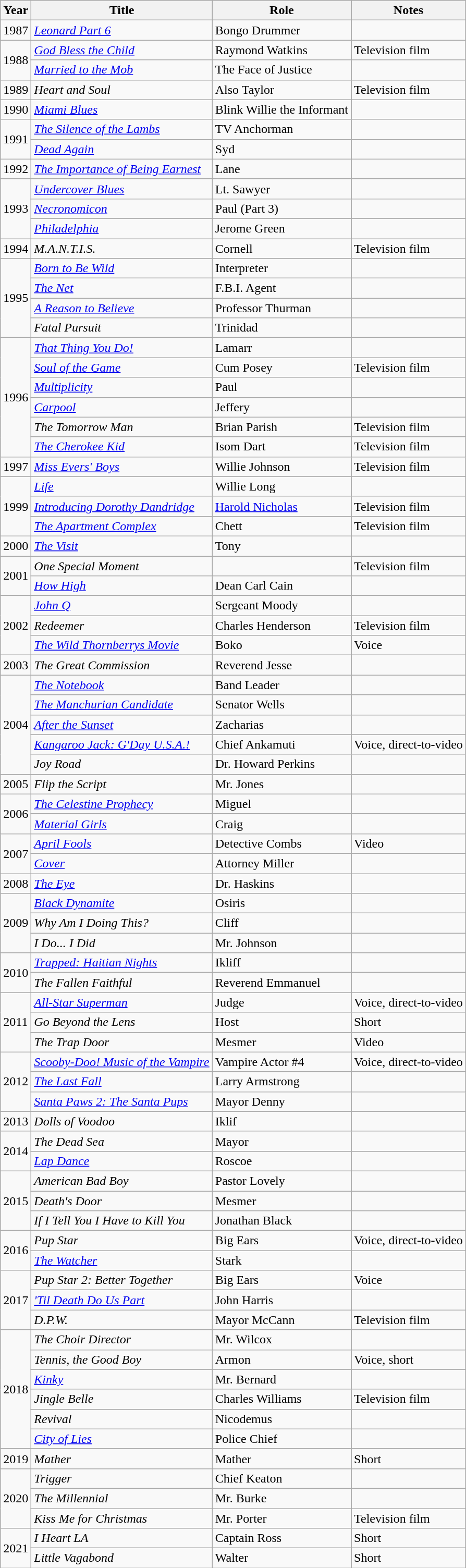<table class="wikitable sortable">
<tr>
<th>Year</th>
<th>Title</th>
<th>Role</th>
<th>Notes</th>
</tr>
<tr>
<td>1987</td>
<td><em><a href='#'>Leonard Part 6</a></em></td>
<td>Bongo Drummer</td>
<td></td>
</tr>
<tr>
<td rowspan=2>1988</td>
<td><em><a href='#'>God Bless the Child</a></em></td>
<td>Raymond Watkins</td>
<td>Television film</td>
</tr>
<tr>
<td><em><a href='#'>Married to the Mob</a></em></td>
<td>The Face of Justice</td>
<td></td>
</tr>
<tr>
<td>1989</td>
<td><em>Heart and Soul</em></td>
<td>Also Taylor</td>
<td>Television film</td>
</tr>
<tr>
<td>1990</td>
<td><em><a href='#'>Miami Blues</a></em></td>
<td>Blink Willie the Informant</td>
<td></td>
</tr>
<tr>
<td rowspan=2>1991</td>
<td><em><a href='#'>The Silence of the Lambs</a></em></td>
<td>TV Anchorman</td>
<td></td>
</tr>
<tr>
<td><em><a href='#'>Dead Again</a></em></td>
<td>Syd</td>
<td></td>
</tr>
<tr>
<td>1992</td>
<td><em><a href='#'>The Importance of Being Earnest</a></em></td>
<td>Lane</td>
<td></td>
</tr>
<tr>
<td rowspan=3>1993</td>
<td><em><a href='#'>Undercover Blues</a></em></td>
<td>Lt. Sawyer</td>
<td></td>
</tr>
<tr>
<td><em><a href='#'>Necronomicon</a></em></td>
<td>Paul (Part 3)</td>
<td></td>
</tr>
<tr>
<td><em><a href='#'>Philadelphia</a></em></td>
<td>Jerome Green</td>
<td></td>
</tr>
<tr>
<td>1994</td>
<td><em>M.A.N.T.I.S.</em></td>
<td>Cornell</td>
<td>Television film</td>
</tr>
<tr>
<td rowspan=4>1995</td>
<td><em><a href='#'>Born to Be Wild</a></em></td>
<td>Interpreter</td>
<td></td>
</tr>
<tr>
<td><em><a href='#'>The Net</a></em></td>
<td>F.B.I. Agent</td>
<td></td>
</tr>
<tr>
<td><em><a href='#'>A Reason to Believe</a></em></td>
<td>Professor Thurman</td>
<td></td>
</tr>
<tr>
<td><em>Fatal Pursuit</em></td>
<td>Trinidad</td>
<td></td>
</tr>
<tr>
<td rowspan=6>1996</td>
<td><em><a href='#'>That Thing You Do!</a></em></td>
<td>Lamarr</td>
<td></td>
</tr>
<tr>
<td><em><a href='#'>Soul of the Game</a></em></td>
<td>Cum Posey</td>
<td>Television film</td>
</tr>
<tr>
<td><em><a href='#'>Multiplicity</a></em></td>
<td>Paul</td>
<td></td>
</tr>
<tr>
<td><em><a href='#'>Carpool</a></em></td>
<td>Jeffery</td>
<td></td>
</tr>
<tr>
<td><em>The Tomorrow Man</em></td>
<td>Brian Parish</td>
<td>Television film</td>
</tr>
<tr>
<td><em><a href='#'>The Cherokee Kid</a></em></td>
<td>Isom Dart</td>
<td>Television film</td>
</tr>
<tr>
<td>1997</td>
<td><em><a href='#'>Miss Evers' Boys</a></em></td>
<td>Willie Johnson</td>
<td>Television film</td>
</tr>
<tr>
<td rowspan=3>1999</td>
<td><em><a href='#'>Life</a></em></td>
<td>Willie Long</td>
<td></td>
</tr>
<tr>
<td><em><a href='#'>Introducing Dorothy Dandridge</a></em></td>
<td><a href='#'>Harold Nicholas</a></td>
<td>Television film</td>
</tr>
<tr>
<td><em><a href='#'>The Apartment Complex</a></em></td>
<td>Chett</td>
<td>Television film</td>
</tr>
<tr>
<td>2000</td>
<td><em><a href='#'>The Visit</a></em></td>
<td>Tony</td>
<td></td>
</tr>
<tr>
<td rowspan=2>2001</td>
<td><em>One Special Moment</em></td>
<td></td>
<td>Television film</td>
</tr>
<tr>
<td><em><a href='#'>How High</a></em></td>
<td>Dean Carl Cain</td>
<td></td>
</tr>
<tr>
<td rowspan=3>2002</td>
<td><em><a href='#'>John Q</a></em></td>
<td>Sergeant Moody</td>
<td></td>
</tr>
<tr>
<td><em>Redeemer</em></td>
<td>Charles Henderson</td>
<td>Television film</td>
</tr>
<tr>
<td><em><a href='#'>The Wild Thornberrys Movie</a></em></td>
<td>Boko</td>
<td>Voice</td>
</tr>
<tr>
<td>2003</td>
<td><em>The Great Commission</em></td>
<td>Reverend Jesse</td>
<td></td>
</tr>
<tr>
<td rowspan=5>2004</td>
<td><em><a href='#'>The Notebook</a></em></td>
<td>Band Leader</td>
<td></td>
</tr>
<tr>
<td><em><a href='#'>The Manchurian Candidate</a></em></td>
<td>Senator Wells</td>
<td></td>
</tr>
<tr>
<td><em><a href='#'>After the Sunset</a></em></td>
<td>Zacharias</td>
<td></td>
</tr>
<tr>
<td><em><a href='#'>Kangaroo Jack: G'Day U.S.A.!</a></em></td>
<td>Chief Ankamuti</td>
<td>Voice, direct-to-video</td>
</tr>
<tr>
<td><em>Joy Road</em></td>
<td>Dr. Howard Perkins</td>
<td></td>
</tr>
<tr>
<td>2005</td>
<td><em>Flip the Script</em></td>
<td>Mr. Jones</td>
<td></td>
</tr>
<tr>
<td rowspan=2>2006</td>
<td><em><a href='#'>The Celestine Prophecy</a></em></td>
<td>Miguel</td>
<td></td>
</tr>
<tr>
<td><em><a href='#'>Material Girls</a></em></td>
<td>Craig</td>
<td></td>
</tr>
<tr>
<td rowspan=2>2007</td>
<td><em><a href='#'>April Fools</a></em></td>
<td>Detective Combs</td>
<td>Video</td>
</tr>
<tr>
<td><em><a href='#'>Cover</a></em></td>
<td>Attorney Miller</td>
<td></td>
</tr>
<tr>
<td>2008</td>
<td><em><a href='#'>The Eye</a></em></td>
<td>Dr. Haskins</td>
<td></td>
</tr>
<tr>
<td rowspan=3>2009</td>
<td><em><a href='#'>Black Dynamite</a></em></td>
<td>Osiris</td>
<td></td>
</tr>
<tr>
<td><em>Why Am I Doing This?</em></td>
<td>Cliff</td>
<td></td>
</tr>
<tr>
<td><em>I Do... I Did</em></td>
<td>Mr. Johnson</td>
<td></td>
</tr>
<tr>
<td rowspan=2>2010</td>
<td><em><a href='#'>Trapped: Haitian Nights</a></em></td>
<td>Ikliff</td>
<td></td>
</tr>
<tr>
<td><em>The Fallen Faithful</em></td>
<td>Reverend Emmanuel</td>
<td></td>
</tr>
<tr>
<td rowspan=3>2011</td>
<td><em><a href='#'>All-Star Superman</a></em></td>
<td>Judge</td>
<td>Voice, direct-to-video</td>
</tr>
<tr>
<td><em>Go Beyond the Lens</em></td>
<td>Host</td>
<td>Short</td>
</tr>
<tr>
<td><em>The Trap Door</em></td>
<td>Mesmer</td>
<td>Video</td>
</tr>
<tr>
<td rowspan=3>2012</td>
<td><em><a href='#'>Scooby-Doo! Music of the Vampire</a></em></td>
<td>Vampire Actor #4</td>
<td>Voice, direct-to-video</td>
</tr>
<tr>
<td><em><a href='#'>The Last Fall</a></em></td>
<td>Larry Armstrong</td>
<td></td>
</tr>
<tr>
<td><em><a href='#'>Santa Paws 2: The Santa Pups</a></em></td>
<td>Mayor Denny</td>
<td></td>
</tr>
<tr>
<td>2013</td>
<td><em>Dolls of Voodoo</em></td>
<td>Iklif</td>
<td></td>
</tr>
<tr>
<td rowspan=2>2014</td>
<td><em>The Dead Sea</em></td>
<td>Mayor</td>
<td></td>
</tr>
<tr>
<td><em><a href='#'>Lap Dance</a></em></td>
<td>Roscoe</td>
<td></td>
</tr>
<tr>
<td rowspan=3>2015</td>
<td><em>American Bad Boy</em></td>
<td>Pastor Lovely</td>
<td></td>
</tr>
<tr>
<td><em>Death's Door</em></td>
<td>Mesmer</td>
<td></td>
</tr>
<tr>
<td><em>If I Tell You I Have to Kill You</em></td>
<td>Jonathan Black</td>
<td></td>
</tr>
<tr>
<td rowspan=2>2016</td>
<td><em>Pup Star</em></td>
<td>Big Ears</td>
<td>Voice, direct-to-video</td>
</tr>
<tr>
<td><em><a href='#'>The Watcher</a></em></td>
<td>Stark</td>
<td></td>
</tr>
<tr>
<td rowspan=3>2017</td>
<td><em>Pup Star 2: Better Together</em></td>
<td>Big Ears</td>
<td>Voice</td>
</tr>
<tr>
<td><em><a href='#'>'Til Death Do Us Part</a></em></td>
<td>John Harris</td>
<td></td>
</tr>
<tr>
<td><em>D.P.W.</em></td>
<td>Mayor McCann</td>
<td>Television film</td>
</tr>
<tr>
<td rowspan=6>2018</td>
<td><em>The Choir Director</em></td>
<td>Mr. Wilcox</td>
<td></td>
</tr>
<tr>
<td><em>Tennis, the Good Boy</em></td>
<td>Armon</td>
<td>Voice, short</td>
</tr>
<tr>
<td><em><a href='#'>Kinky</a></em></td>
<td>Mr. Bernard</td>
<td></td>
</tr>
<tr>
<td><em>Jingle Belle</em></td>
<td>Charles Williams</td>
<td>Television film</td>
</tr>
<tr>
<td><em>Revival</em></td>
<td>Nicodemus</td>
<td></td>
</tr>
<tr>
<td><em><a href='#'>City of Lies</a></em></td>
<td>Police Chief</td>
<td></td>
</tr>
<tr>
<td>2019</td>
<td><em>Mather</em></td>
<td>Mather</td>
<td>Short</td>
</tr>
<tr>
<td rowspan=3>2020</td>
<td><em>Trigger</em></td>
<td>Chief Keaton</td>
<td></td>
</tr>
<tr>
<td><em>The Millennial</em></td>
<td>Mr. Burke</td>
<td></td>
</tr>
<tr>
<td><em>Kiss Me for Christmas</em></td>
<td>Mr. Porter</td>
<td>Television film</td>
</tr>
<tr>
<td rowspan=2>2021</td>
<td><em>I Heart LA</em></td>
<td>Captain Ross</td>
<td>Short</td>
</tr>
<tr>
<td><em>Little Vagabond</em></td>
<td>Walter</td>
<td>Short</td>
</tr>
</table>
